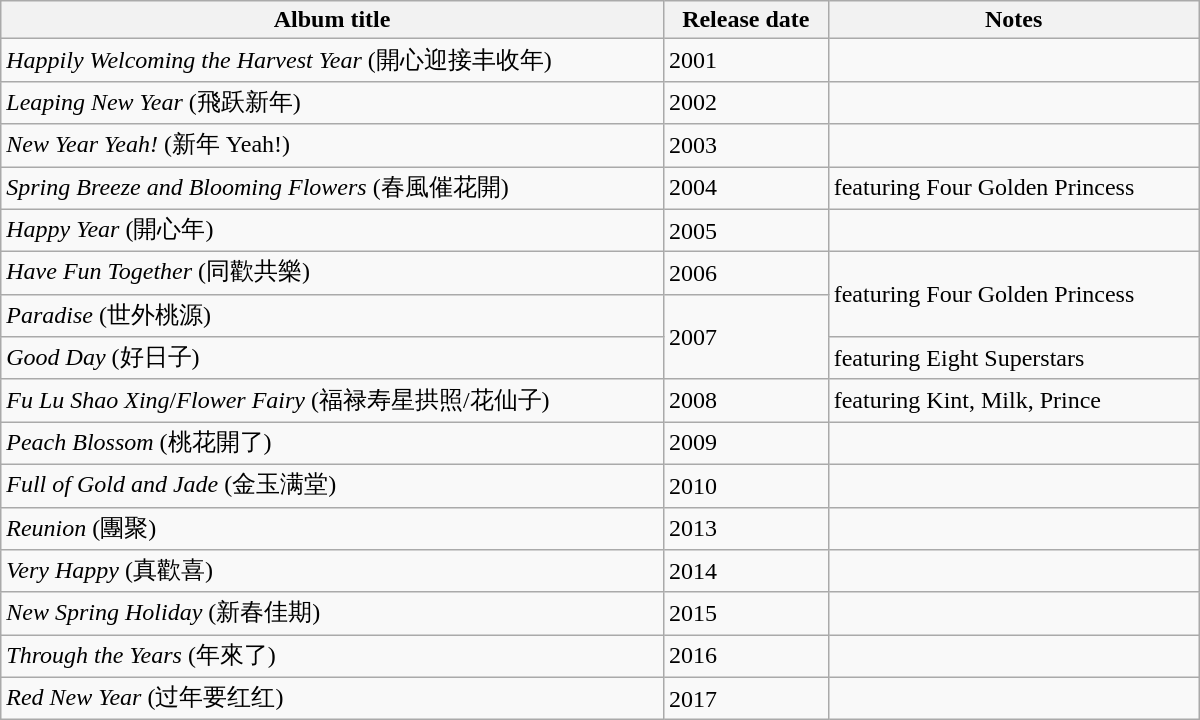<table class="wikitable" style="width:800px;">
<tr>
<th align="left">Album title</th>
<th align="left">Release date</th>
<th align="left">Notes</th>
</tr>
<tr>
<td align="left"><em>Happily Welcoming the Harvest Year</em> (開心迎接丰收年)</td>
<td align="left">2001</td>
<td></td>
</tr>
<tr>
<td align="left"><em>Leaping New Year</em> (飛跃新年)</td>
<td align="left">2002</td>
<td></td>
</tr>
<tr>
<td align="left"><em>New Year Yeah!</em> (新年 Yeah!)</td>
<td align="left">2003</td>
<td></td>
</tr>
<tr>
<td align="left"><em>Spring Breeze and Blooming Flowers</em> (春風催花開)</td>
<td align="left">2004</td>
<td>featuring Four Golden Princess</td>
</tr>
<tr>
<td align="left"><em>Happy Year</em> (開心年)</td>
<td align="left">2005</td>
<td></td>
</tr>
<tr>
<td align="left"><em>Have Fun Together</em> (同歡共樂)</td>
<td align="left">2006</td>
<td rowspan="2">featuring Four Golden Princess</td>
</tr>
<tr>
<td align="left"><em>Paradise</em> (世外桃源)</td>
<td rowspan="2" align="left">2007</td>
</tr>
<tr>
<td align="left"><em>Good Day</em> (好日子)</td>
<td>featuring Eight Superstars</td>
</tr>
<tr>
<td align="left"><em>Fu Lu Shao Xing</em>/<em>Flower Fairy</em> (福禄寿星拱照/花仙子)</td>
<td align="left">2008</td>
<td>featuring Kint, Milk, Prince</td>
</tr>
<tr>
<td align="left"><em>Peach Blossom</em> (桃花開了)</td>
<td align="left">2009</td>
<td></td>
</tr>
<tr>
<td align="left"><em>Full of Gold and Jade</em> (金玉满堂)</td>
<td align="left">2010</td>
<td></td>
</tr>
<tr>
<td align="left"><em>Reunion</em> (團聚)</td>
<td align="left">2013</td>
<td></td>
</tr>
<tr>
<td align="left"><em>Very Happy</em> (真歡喜)</td>
<td align="left">2014</td>
<td></td>
</tr>
<tr>
<td align="left"><em>New Spring Holiday</em> (新春佳期)</td>
<td align="left">2015</td>
<td></td>
</tr>
<tr>
<td align="left"><em>Through the Years</em> (年來了)</td>
<td align="left">2016</td>
<td></td>
</tr>
<tr>
<td align="left"><em>Red New Year</em> (过年要红红)</td>
<td align="left">2017</td>
<td></td>
</tr>
</table>
